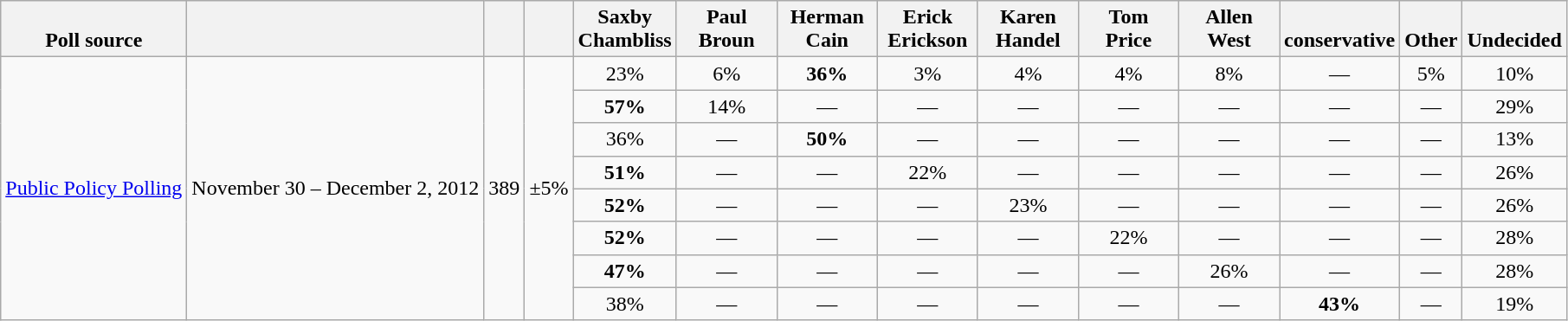<table class="wikitable" style="text-align:center">
<tr valign= bottom>
<th>Poll source</th>
<th></th>
<th></th>
<th></th>
<th style="width:70px;">Saxby<br>Chambliss</th>
<th style="width:70px;">Paul<br>Broun</th>
<th style="width:70px;">Herman<br>Cain</th>
<th style="width:70px;">Erick<br>Erickson</th>
<th style="width:70px;">Karen<br>Handel</th>
<th style="width:70px;">Tom<br>Price</th>
<th style="width:70px;">Allen<br>West</th>
<th style="width:70px;"><br>conservative</th>
<th>Other</th>
<th>Undecided</th>
</tr>
<tr>
<td align=left rowspan=8><a href='#'>Public Policy Polling</a></td>
<td rowspan=8>November 30 – December 2, 2012</td>
<td rowspan=8>389</td>
<td rowspan=8>±5%</td>
<td>23%</td>
<td>6%</td>
<td><strong>36%</strong></td>
<td>3%</td>
<td>4%</td>
<td>4%</td>
<td>8%</td>
<td>—</td>
<td>5%</td>
<td>10%</td>
</tr>
<tr>
<td><strong>57%</strong></td>
<td>14%</td>
<td>—</td>
<td>—</td>
<td>—</td>
<td>—</td>
<td>—</td>
<td>—</td>
<td>—</td>
<td>29%</td>
</tr>
<tr>
<td>36%</td>
<td>—</td>
<td><strong>50%</strong></td>
<td>—</td>
<td>—</td>
<td>—</td>
<td>—</td>
<td>—</td>
<td>—</td>
<td>13%</td>
</tr>
<tr>
<td><strong>51%</strong></td>
<td>—</td>
<td>—</td>
<td>22%</td>
<td>—</td>
<td>—</td>
<td>—</td>
<td>—</td>
<td>—</td>
<td>26%</td>
</tr>
<tr>
<td><strong>52%</strong></td>
<td>—</td>
<td>—</td>
<td>—</td>
<td>23%</td>
<td>—</td>
<td>—</td>
<td>—</td>
<td>—</td>
<td>26%</td>
</tr>
<tr>
<td><strong>52%</strong></td>
<td>—</td>
<td>—</td>
<td>—</td>
<td>—</td>
<td>22%</td>
<td>—</td>
<td>—</td>
<td>—</td>
<td>28%</td>
</tr>
<tr>
<td><strong>47%</strong></td>
<td>—</td>
<td>—</td>
<td>—</td>
<td>—</td>
<td>—</td>
<td>26%</td>
<td>—</td>
<td>—</td>
<td>28%</td>
</tr>
<tr>
<td>38%</td>
<td>—</td>
<td>—</td>
<td>—</td>
<td>—</td>
<td>—</td>
<td>—</td>
<td><strong>43%</strong></td>
<td>—</td>
<td>19%</td>
</tr>
</table>
